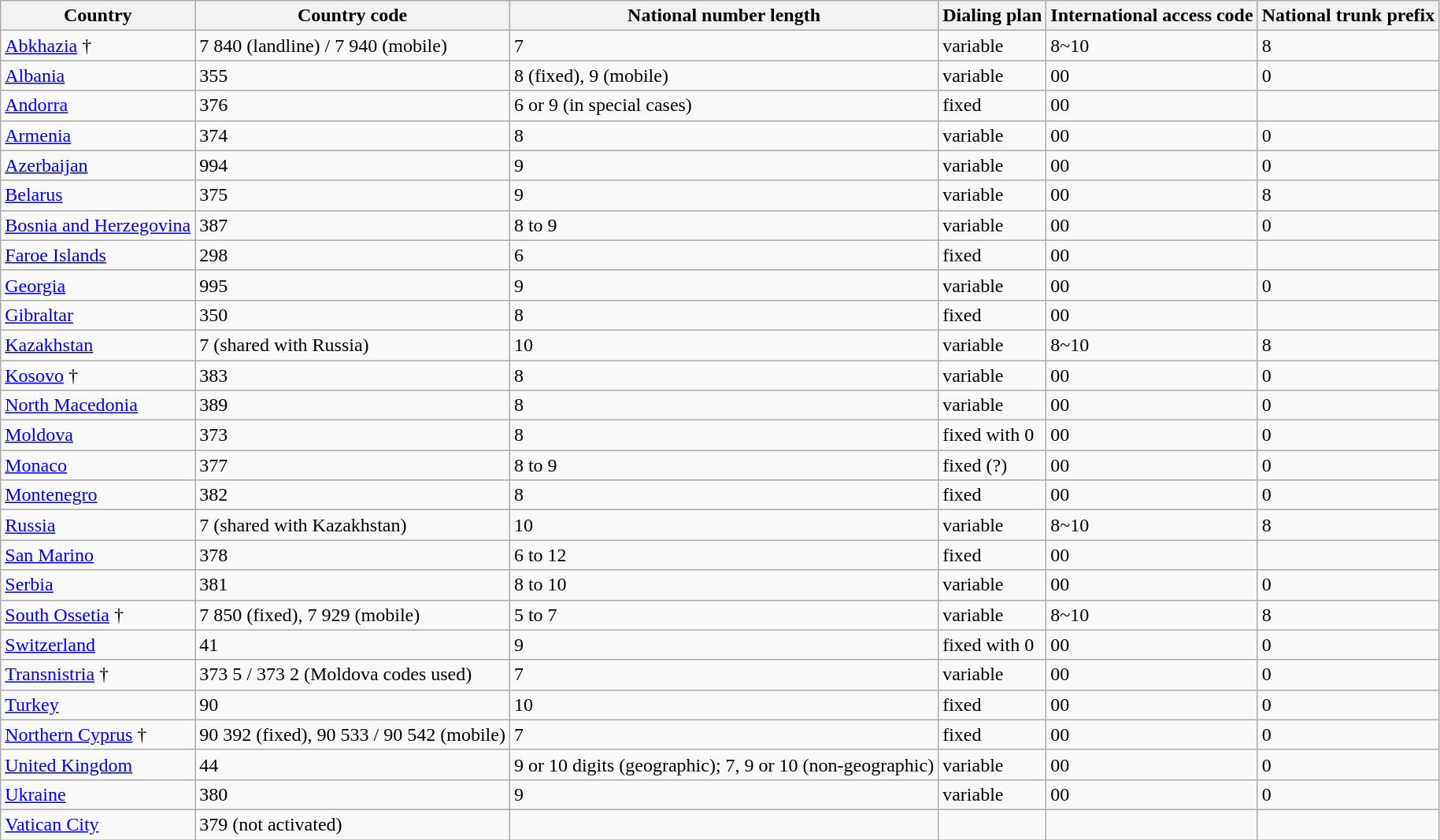<table class="wikitable sortable">
<tr>
<th>Country</th>
<th>Country code</th>
<th>National number length</th>
<th>Dialing plan</th>
<th>International access code</th>
<th Trunk prefix>National trunk prefix</th>
</tr>
<tr>
<td> <a href='#'>Abkhazia</a> †</td>
<td>7 840 (landline) / 7 940 (mobile)</td>
<td>7</td>
<td>variable</td>
<td>8~10</td>
<td>8</td>
</tr>
<tr>
<td> <a href='#'>Albania</a></td>
<td>355</td>
<td>8 (fixed), 9 (mobile)</td>
<td>variable</td>
<td>00</td>
<td>0</td>
</tr>
<tr>
<td> <a href='#'>Andorra</a></td>
<td>376</td>
<td>6 or 9 (in special cases)</td>
<td>fixed</td>
<td>00</td>
<td></td>
</tr>
<tr>
<td> <a href='#'>Armenia</a></td>
<td>374</td>
<td>8</td>
<td>variable</td>
<td>00</td>
<td>0</td>
</tr>
<tr>
<td> <a href='#'>Azerbaijan</a></td>
<td>994</td>
<td>9</td>
<td>variable</td>
<td>00</td>
<td>0</td>
</tr>
<tr>
<td> <a href='#'>Belarus</a></td>
<td>375</td>
<td>9</td>
<td>variable</td>
<td>00</td>
<td>8</td>
</tr>
<tr>
<td> <a href='#'>Bosnia and Herzegovina</a></td>
<td>387</td>
<td>8 to 9</td>
<td>variable</td>
<td>00</td>
<td>0</td>
</tr>
<tr>
<td> <a href='#'>Faroe Islands</a></td>
<td>298</td>
<td>6</td>
<td>fixed</td>
<td>00</td>
<td></td>
</tr>
<tr>
<td> <a href='#'>Georgia</a></td>
<td>995</td>
<td>9</td>
<td>variable</td>
<td>00</td>
<td>0</td>
</tr>
<tr>
<td> <a href='#'>Gibraltar</a></td>
<td>350</td>
<td>8</td>
<td>fixed</td>
<td>00</td>
<td></td>
</tr>
<tr>
<td> <a href='#'>Kazakhstan</a></td>
<td>7 (shared with Russia)</td>
<td>10</td>
<td>variable</td>
<td>8~10</td>
<td>8</td>
</tr>
<tr>
<td> <a href='#'>Kosovo</a> †</td>
<td>383</td>
<td>8</td>
<td>variable</td>
<td>00</td>
<td>0</td>
</tr>
<tr>
<td> <a href='#'>North Macedonia</a></td>
<td>389</td>
<td>8</td>
<td>variable</td>
<td>00</td>
<td>0</td>
</tr>
<tr>
<td> <a href='#'>Moldova</a></td>
<td>373</td>
<td>8</td>
<td>fixed with 0</td>
<td>00</td>
<td>0</td>
</tr>
<tr>
<td> <a href='#'>Monaco</a></td>
<td>377</td>
<td>8 to 9</td>
<td>fixed (?)</td>
<td>00</td>
<td>0</td>
</tr>
<tr>
<td> <a href='#'>Montenegro</a></td>
<td>382</td>
<td>8</td>
<td>fixed</td>
<td>00</td>
<td>0</td>
</tr>
<tr>
<td> <a href='#'>Russia</a></td>
<td>7 (shared with Kazakhstan)</td>
<td>10</td>
<td>variable</td>
<td>8~10</td>
<td>8</td>
</tr>
<tr>
<td> <a href='#'>San Marino</a></td>
<td>378</td>
<td>6 to 12</td>
<td>fixed</td>
<td>00</td>
<td></td>
</tr>
<tr>
<td> <a href='#'>Serbia</a></td>
<td>381</td>
<td>8 to 10</td>
<td>variable</td>
<td>00</td>
<td>0</td>
</tr>
<tr>
<td> <a href='#'>South Ossetia</a> †</td>
<td>7 850 (fixed), 7 929 (mobile)</td>
<td>5 to 7</td>
<td>variable</td>
<td>8~10</td>
<td>8</td>
</tr>
<tr>
<td> <a href='#'>Switzerland</a></td>
<td>41</td>
<td>9</td>
<td>fixed with 0</td>
<td>00</td>
<td>0</td>
</tr>
<tr>
<td> <a href='#'>Transnistria</a> †</td>
<td>373 5 / 373 2 (Moldova codes used)</td>
<td>7</td>
<td>variable</td>
<td>00</td>
<td>0</td>
</tr>
<tr>
<td> <a href='#'>Turkey</a></td>
<td>90</td>
<td>10</td>
<td>fixed</td>
<td>00</td>
<td>0</td>
</tr>
<tr>
<td> <a href='#'>Northern Cyprus</a> †</td>
<td>90 392 (fixed), 90 533 / 90 542 (mobile)</td>
<td>7</td>
<td>fixed</td>
<td>00</td>
<td>0</td>
</tr>
<tr>
<td> <a href='#'>United Kingdom</a></td>
<td>44</td>
<td>9 or 10 digits (geographic); 7, 9 or 10 (non-geographic)</td>
<td>variable</td>
<td>00</td>
<td>0</td>
</tr>
<tr>
<td> <a href='#'>Ukraine</a></td>
<td>380</td>
<td>9</td>
<td>variable</td>
<td>00</td>
<td>0</td>
</tr>
<tr>
<td> <a href='#'>Vatican City</a></td>
<td>379 (not activated)</td>
<td></td>
<td></td>
<td></td>
<td></td>
</tr>
</table>
